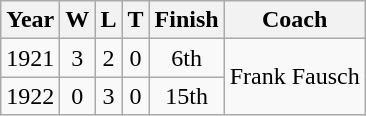<table class="wikitable" style="text-align:center">
<tr>
<th>Year</th>
<th>W</th>
<th>L</th>
<th>T</th>
<th>Finish</th>
<th>Coach</th>
</tr>
<tr>
<td>1921</td>
<td>3</td>
<td>2</td>
<td>0</td>
<td>6th</td>
<td rowspan=2>Frank Fausch</td>
</tr>
<tr>
<td>1922</td>
<td>0</td>
<td>3</td>
<td>0</td>
<td>15th</td>
</tr>
</table>
